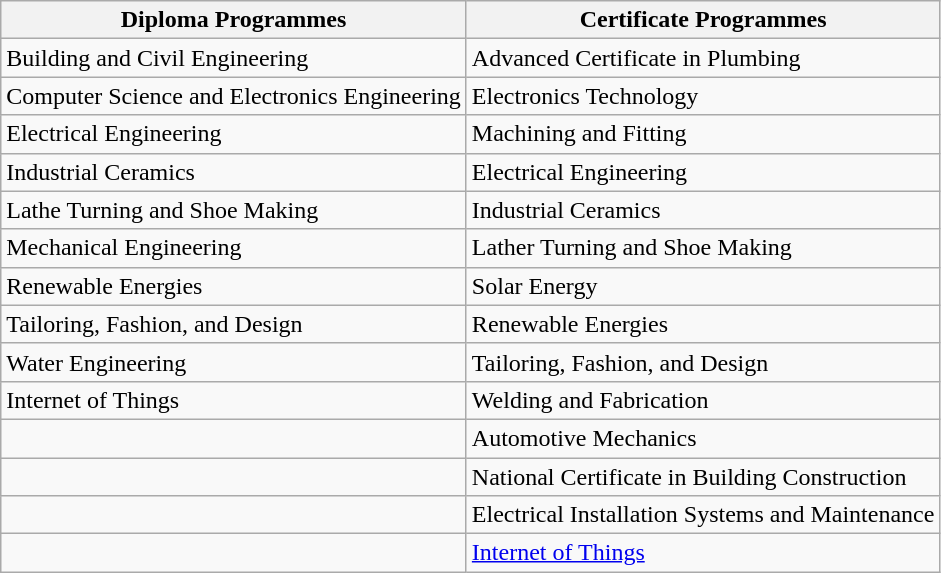<table class="wikitable">
<tr>
<th>Diploma Programmes</th>
<th>Certificate Programmes</th>
</tr>
<tr>
<td>Building and Civil Engineering</td>
<td>Advanced Certificate in Plumbing</td>
</tr>
<tr>
<td>Computer Science and Electronics Engineering</td>
<td>Electronics Technology</td>
</tr>
<tr>
<td>Electrical Engineering</td>
<td>Machining and Fitting</td>
</tr>
<tr>
<td>Industrial Ceramics</td>
<td>Electrical Engineering</td>
</tr>
<tr>
<td>Lathe Turning and Shoe Making</td>
<td>Industrial Ceramics</td>
</tr>
<tr>
<td>Mechanical Engineering</td>
<td>Lather Turning and Shoe Making</td>
</tr>
<tr>
<td>Renewable Energies</td>
<td>Solar Energy</td>
</tr>
<tr>
<td>Tailoring, Fashion, and Design</td>
<td>Renewable Energies</td>
</tr>
<tr>
<td>Water Engineering</td>
<td>Tailoring, Fashion, and Design</td>
</tr>
<tr>
<td>Internet of Things</td>
<td>Welding and Fabrication</td>
</tr>
<tr>
<td></td>
<td>Automotive Mechanics</td>
</tr>
<tr>
<td></td>
<td>National Certificate in Building Construction</td>
</tr>
<tr>
<td></td>
<td>Electrical Installation Systems and Maintenance</td>
</tr>
<tr>
<td></td>
<td><a href='#'>Internet of Things</a></td>
</tr>
</table>
